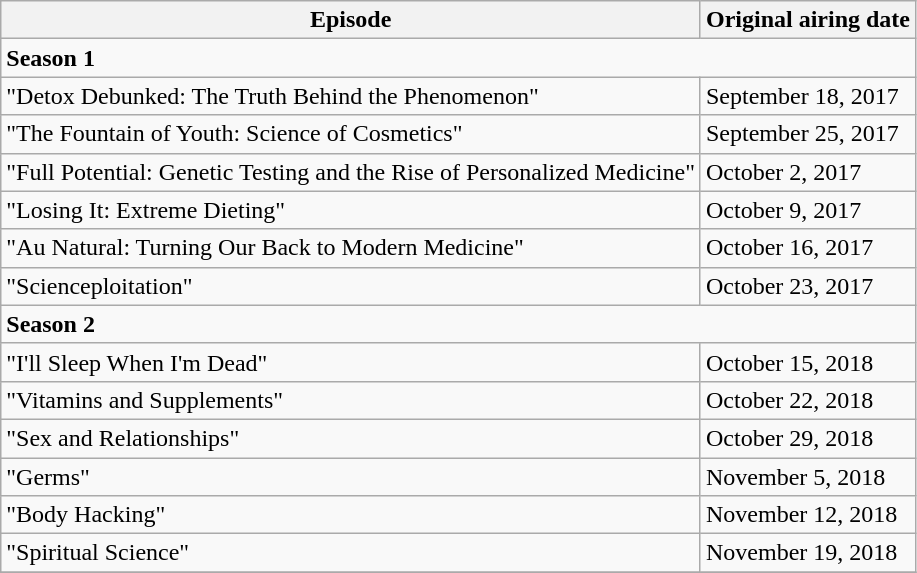<table class="wikitable">
<tr>
<th>Episode</th>
<th>Original airing date</th>
</tr>
<tr>
<td colspan="2"><strong>Season 1</strong></td>
</tr>
<tr>
<td>"Detox Debunked: The Truth Behind the Phenomenon"</td>
<td>September 18, 2017</td>
</tr>
<tr>
<td>"The Fountain of Youth: Science of Cosmetics"</td>
<td>September 25, 2017</td>
</tr>
<tr>
<td>"Full Potential: Genetic Testing and the Rise of Personalized Medicine"</td>
<td>October 2, 2017</td>
</tr>
<tr>
<td>"Losing It: Extreme Dieting"</td>
<td>October 9, 2017</td>
</tr>
<tr>
<td>"Au Natural: Turning Our Back to Modern Medicine"</td>
<td>October 16, 2017</td>
</tr>
<tr>
<td>"Scienceploitation"</td>
<td>October 23, 2017</td>
</tr>
<tr>
<td colspan="2"><strong>Season 2</strong></td>
</tr>
<tr>
<td>"I'll Sleep When I'm Dead"</td>
<td>October 15, 2018</td>
</tr>
<tr>
<td>"Vitamins and Supplements"</td>
<td>October 22, 2018</td>
</tr>
<tr>
<td>"Sex and Relationships"</td>
<td>October 29, 2018</td>
</tr>
<tr>
<td>"Germs"</td>
<td>November 5, 2018</td>
</tr>
<tr>
<td>"Body Hacking"</td>
<td>November 12, 2018</td>
</tr>
<tr>
<td>"Spiritual Science"</td>
<td>November 19, 2018</td>
</tr>
<tr>
</tr>
</table>
